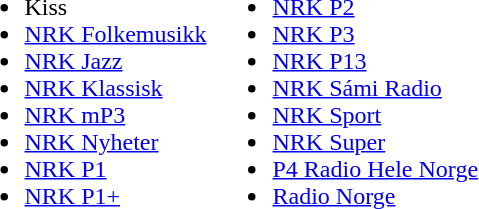<table>
<tr>
<td valign="top"><br><ul><li>Kiss</li><li><a href='#'>NRK Folkemusikk</a></li><li><a href='#'>NRK Jazz</a></li><li><a href='#'>NRK Klassisk</a></li><li><a href='#'>NRK mP3</a></li><li><a href='#'>NRK Nyheter</a></li><li><a href='#'>NRK P1</a></li><li><a href='#'>NRK P1+</a></li></ul></td>
<td valign="top"><br><ul><li><a href='#'>NRK P2</a></li><li><a href='#'>NRK P3</a></li><li><a href='#'>NRK P13</a></li><li><a href='#'>NRK Sámi Radio</a></li><li><a href='#'>NRK Sport</a></li><li><a href='#'>NRK Super</a></li><li><a href='#'>P4 Radio Hele Norge</a></li><li><a href='#'>Radio Norge</a></li></ul></td>
</tr>
</table>
